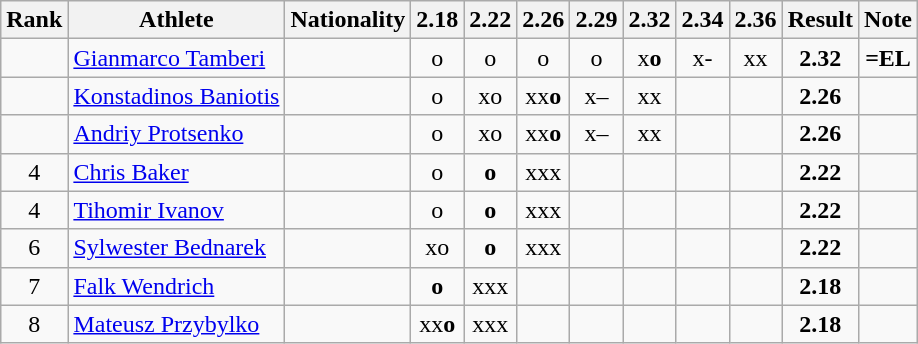<table class="wikitable sortable" style="text-align:center">
<tr>
<th>Rank</th>
<th>Athlete</th>
<th>Nationality</th>
<th>2.18</th>
<th>2.22</th>
<th>2.26</th>
<th>2.29</th>
<th>2.32</th>
<th>2.34</th>
<th>2.36</th>
<th>Result</th>
<th>Note</th>
</tr>
<tr>
<td></td>
<td align=left><a href='#'>Gianmarco Tamberi</a></td>
<td align=left></td>
<td>o</td>
<td>o</td>
<td>o</td>
<td>o</td>
<td>x<strong>o</strong></td>
<td>x-</td>
<td>xx</td>
<td><strong>2.32</strong></td>
<td><strong>=EL</strong></td>
</tr>
<tr>
<td></td>
<td align=left><a href='#'>Konstadinos Baniotis</a></td>
<td align=left></td>
<td>o</td>
<td>xo</td>
<td>xx<strong>o</strong></td>
<td>x–</td>
<td>xx</td>
<td></td>
<td></td>
<td><strong>2.26</strong></td>
<td></td>
</tr>
<tr>
<td></td>
<td align=left><a href='#'>Andriy Protsenko</a></td>
<td align=left></td>
<td>o</td>
<td>xo</td>
<td>xx<strong>o</strong></td>
<td>x–</td>
<td>xx</td>
<td></td>
<td></td>
<td><strong>2.26</strong></td>
<td></td>
</tr>
<tr>
<td>4</td>
<td align=left><a href='#'>Chris Baker</a></td>
<td align=left></td>
<td>o</td>
<td><strong>o</strong></td>
<td>xxx</td>
<td></td>
<td></td>
<td></td>
<td></td>
<td><strong>2.22</strong></td>
<td></td>
</tr>
<tr>
<td>4</td>
<td align=left><a href='#'>Tihomir Ivanov</a></td>
<td align=left></td>
<td>o</td>
<td><strong>o</strong></td>
<td>xxx</td>
<td></td>
<td></td>
<td></td>
<td></td>
<td><strong>2.22</strong></td>
<td></td>
</tr>
<tr>
<td>6</td>
<td align=left><a href='#'>Sylwester Bednarek</a></td>
<td align=left></td>
<td>xo</td>
<td><strong>o</strong></td>
<td>xxx</td>
<td></td>
<td></td>
<td></td>
<td></td>
<td><strong>2.22</strong></td>
<td></td>
</tr>
<tr>
<td>7</td>
<td align=left><a href='#'>Falk Wendrich</a></td>
<td align=left></td>
<td><strong>o</strong></td>
<td>xxx</td>
<td></td>
<td></td>
<td></td>
<td></td>
<td></td>
<td><strong>2.18</strong></td>
<td></td>
</tr>
<tr>
<td>8</td>
<td align=left><a href='#'>Mateusz Przybylko</a></td>
<td align=left></td>
<td>xx<strong>o</strong></td>
<td>xxx</td>
<td></td>
<td></td>
<td></td>
<td></td>
<td></td>
<td><strong>2.18</strong></td>
<td></td>
</tr>
</table>
